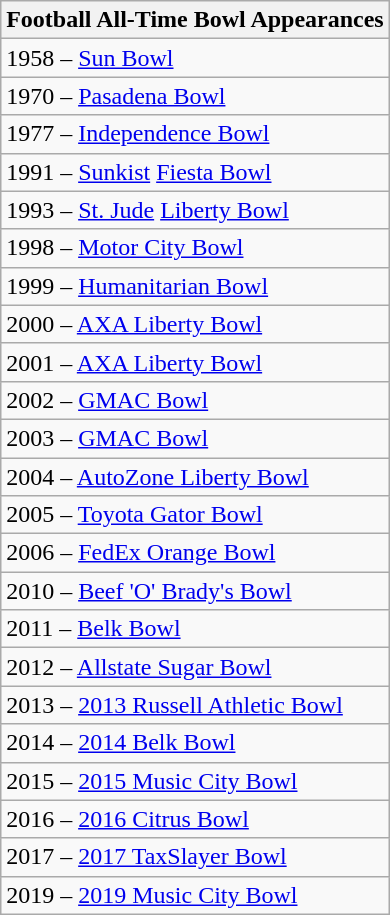<table class="wikitable" style="float:right;">
<tr>
<th>Football All-Time Bowl Appearances</th>
</tr>
<tr>
<td>1958 – <a href='#'>Sun Bowl</a></td>
</tr>
<tr>
<td>1970 – <a href='#'>Pasadena Bowl</a></td>
</tr>
<tr>
<td>1977 – <a href='#'>Independence Bowl</a></td>
</tr>
<tr>
<td>1991 – <a href='#'>Sunkist</a> <a href='#'>Fiesta Bowl</a></td>
</tr>
<tr>
<td>1993 – <a href='#'>St. Jude</a> <a href='#'>Liberty Bowl</a></td>
</tr>
<tr>
<td>1998 – <a href='#'>Motor City Bowl</a></td>
</tr>
<tr>
<td>1999 – <a href='#'>Humanitarian Bowl</a></td>
</tr>
<tr>
<td>2000 – <a href='#'>AXA Liberty Bowl</a></td>
</tr>
<tr>
<td>2001 – <a href='#'>AXA Liberty Bowl</a></td>
</tr>
<tr>
<td>2002 – <a href='#'>GMAC Bowl</a></td>
</tr>
<tr>
<td>2003 – <a href='#'>GMAC Bowl</a></td>
</tr>
<tr>
<td>2004 – <a href='#'>AutoZone Liberty Bowl</a></td>
</tr>
<tr>
<td>2005 – <a href='#'>Toyota Gator Bowl</a></td>
</tr>
<tr>
<td>2006 – <a href='#'>FedEx Orange Bowl</a></td>
</tr>
<tr>
<td>2010 – <a href='#'>Beef 'O' Brady's Bowl</a></td>
</tr>
<tr>
<td>2011 – <a href='#'>Belk Bowl</a></td>
</tr>
<tr>
<td>2012 – <a href='#'>Allstate Sugar Bowl</a></td>
</tr>
<tr>
<td>2013 – <a href='#'>2013 Russell Athletic Bowl</a></td>
</tr>
<tr>
<td>2014 – <a href='#'>2014 Belk Bowl</a></td>
</tr>
<tr>
<td>2015 – <a href='#'>2015 Music City Bowl</a></td>
</tr>
<tr>
<td>2016 – <a href='#'>2016 Citrus Bowl</a></td>
</tr>
<tr>
<td>2017 – <a href='#'>2017 TaxSlayer Bowl</a></td>
</tr>
<tr>
<td>2019 – <a href='#'>2019 Music City Bowl</a></td>
</tr>
</table>
